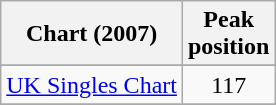<table class="wikitable sortable">
<tr>
<th>Chart (2007)</th>
<th>Peak<br>position</th>
</tr>
<tr>
</tr>
<tr>
</tr>
<tr>
</tr>
<tr>
</tr>
<tr>
</tr>
<tr>
<td><a href='#'>UK Singles Chart</a></td>
<td align="center">117</td>
</tr>
<tr>
</tr>
<tr>
</tr>
</table>
